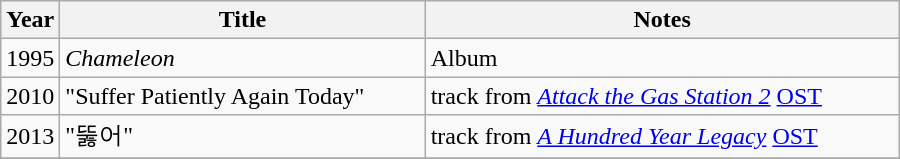<table class=wikitable style="width:600px;">
<tr>
<th width=30>Year</th>
<th>Title</th>
<th>Notes</th>
</tr>
<tr>
<td>1995</td>
<td><em>Chameleon</em> </td>
<td>Album</td>
</tr>
<tr>
<td>2010</td>
<td>"Suffer Patiently Again Today" </td>
<td>track from <em><a href='#'>Attack the Gas Station 2</a></em> <a href='#'>OST</a></td>
</tr>
<tr>
<td>2013</td>
<td>"뚫어"</td>
<td>track from <em><a href='#'>A Hundred Year Legacy</a></em> <a href='#'>OST</a></td>
</tr>
<tr>
</tr>
</table>
